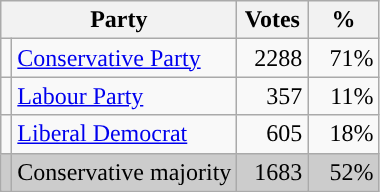<table class="wikitable">
<tr>
<th colspan="2">Party</th>
<th width="40px">Votes</th>
<th width="40px">%</th>
</tr>
<tr>
<td style="color:inherit;background:"></td>
<td><a href='#'>Conservative Party</a></td>
<td align="right">2288</td>
<td align="right">71%</td>
</tr>
<tr>
<td style="color:inherit;background:"></td>
<td><a href='#'>Labour Party</a></td>
<td align="right">357</td>
<td align="right">11%</td>
</tr>
<tr>
<td style="color:inherit;background:"></td>
<td><a href='#'>Liberal Democrat</a></td>
<td align="right">605</td>
<td align="right">18%</td>
</tr>
<tr bgcolor="CCCCCC">
<td style="color:inherit;background:"></td>
<td>Conservative majority</td>
<td align="right">1683</td>
<td align="right">52%</td>
</tr>
</table>
